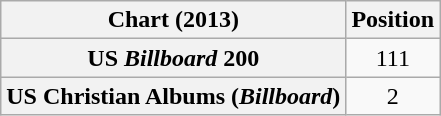<table class="wikitable sortable plainrowheaders" style="text-align:center">
<tr>
<th scope="col">Chart (2013)</th>
<th scope="col">Position</th>
</tr>
<tr>
<th scope="row">US <em>Billboard</em> 200</th>
<td>111</td>
</tr>
<tr>
<th scope="row">US Christian Albums (<em>Billboard</em>)</th>
<td>2</td>
</tr>
</table>
